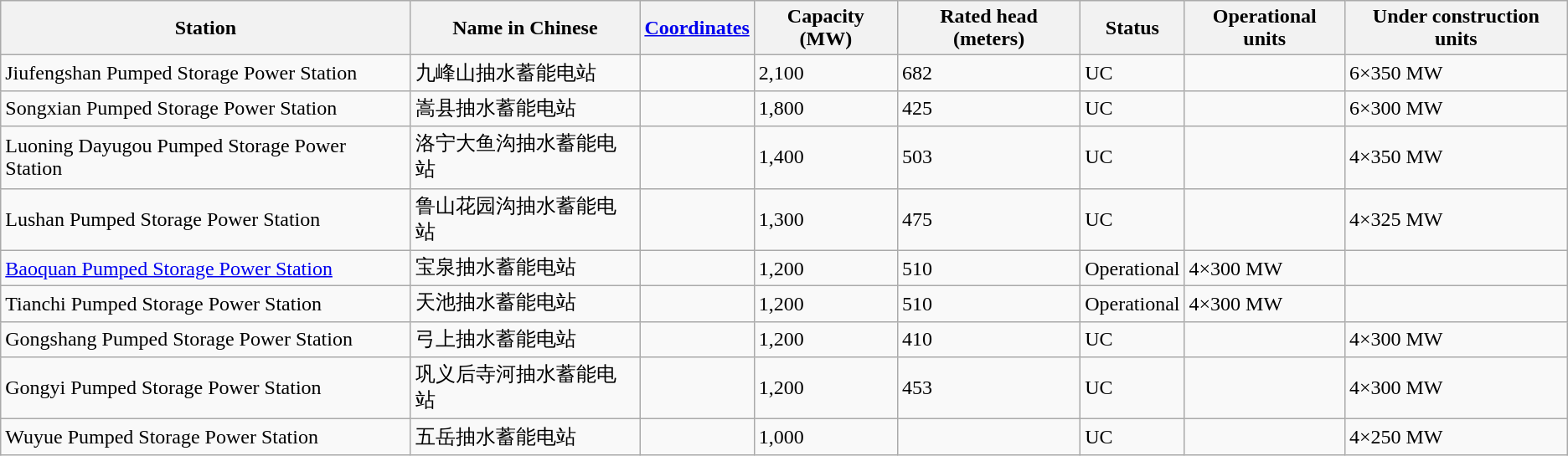<table class="wikitable sortable">
<tr>
<th>Station</th>
<th>Name in Chinese</th>
<th><a href='#'>Coordinates</a></th>
<th>Capacity (MW)</th>
<th>Rated head (meters)</th>
<th>Status</th>
<th>Operational units</th>
<th>Under construction units</th>
</tr>
<tr>
<td>Jiufengshan Pumped Storage Power Station</td>
<td>九峰山抽水蓄能电站</td>
<td></td>
<td>2,100</td>
<td>682</td>
<td>UC</td>
<td></td>
<td>6×350 MW</td>
</tr>
<tr>
<td>Songxian Pumped Storage Power Station</td>
<td>嵩县抽水蓄能电站</td>
<td></td>
<td>1,800</td>
<td>425</td>
<td>UC</td>
<td></td>
<td>6×300 MW</td>
</tr>
<tr>
<td>Luoning Dayugou Pumped Storage Power Station</td>
<td>洛宁大鱼沟抽水蓄能电站</td>
<td></td>
<td>1,400</td>
<td>503</td>
<td>UC</td>
<td></td>
<td>4×350 MW</td>
</tr>
<tr>
<td>Lushan Pumped Storage Power Station</td>
<td>鲁山花园沟抽水蓄能电站</td>
<td></td>
<td>1,300</td>
<td>475</td>
<td>UC</td>
<td></td>
<td>4×325 MW</td>
</tr>
<tr>
<td><a href='#'>Baoquan Pumped Storage Power Station</a></td>
<td>宝泉抽水蓄能电站</td>
<td></td>
<td>1,200</td>
<td>510</td>
<td>Operational</td>
<td>4×300 MW</td>
<td></td>
</tr>
<tr>
<td>Tianchi Pumped Storage Power Station</td>
<td>天池抽水蓄能电站</td>
<td></td>
<td>1,200</td>
<td>510</td>
<td>Operational</td>
<td>4×300 MW</td>
<td></td>
</tr>
<tr>
<td>Gongshang Pumped Storage Power Station</td>
<td>弓上抽水蓄能电站</td>
<td></td>
<td>1,200</td>
<td>410</td>
<td>UC</td>
<td></td>
<td>4×300 MW</td>
</tr>
<tr>
<td>Gongyi Pumped Storage Power Station</td>
<td>巩义后寺河抽水蓄能电站</td>
<td></td>
<td>1,200</td>
<td>453</td>
<td>UC</td>
<td></td>
<td>4×300 MW</td>
</tr>
<tr>
<td>Wuyue Pumped Storage Power Station</td>
<td>五岳抽水蓄能电站</td>
<td></td>
<td>1,000</td>
<td></td>
<td>UC</td>
<td></td>
<td>4×250 MW</td>
</tr>
</table>
